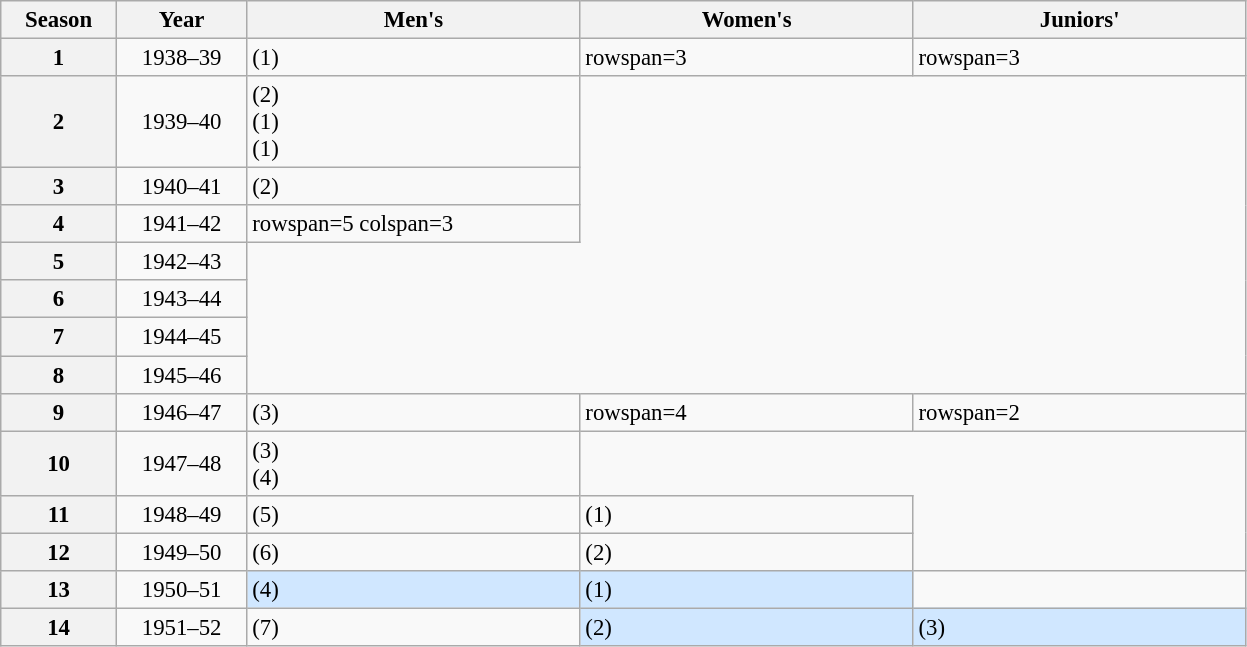<table class="wikitable plainrowheaders" style="font-size:95%;">
<tr>
<th scope="col" style="width:70px;">Season</th>
<th scope="col" style="width:80px;">Year</th>
<th scope="col" style="width:215px;">Men's</th>
<th scope="col" style="width:215px;">Women's</th>
<th scope="col" style="width:215px;">Juniors'</th>
</tr>
<tr>
<th scope="row" style="text-align:center;">1</th>
<td align=center>1938–39</td>
<td> (1)</td>
<td>rowspan=3 </td>
<td>rowspan=3 </td>
</tr>
<tr>
<th scope="row" style="text-align:center;">2</th>
<td align=center>1939–40</td>
<td> (2)<br> (1)<br> (1)</td>
</tr>
<tr>
<th scope="row" style="text-align:center;">3</th>
<td align=center>1940–41</td>
<td> (2)</td>
</tr>
<tr>
<th scope="row" style="text-align:center;">4</th>
<td align=center>1941–42</td>
<td>rowspan=5 colspan=3 </td>
</tr>
<tr>
<th scope="row" style="text-align:center;">5</th>
<td align=center>1942–43</td>
</tr>
<tr>
<th scope="row" style="text-align:center;">6</th>
<td align=center>1943–44</td>
</tr>
<tr>
<th scope="row" style="text-align:center;">7</th>
<td align=center>1944–45</td>
</tr>
<tr>
<th scope="row" style="text-align:center;">8</th>
<td align=center>1945–46</td>
</tr>
<tr>
<th scope="row" style="text-align:center;">9</th>
<td align=center>1946–47</td>
<td> (3)</td>
<td>rowspan=4 </td>
<td>rowspan=2 </td>
</tr>
<tr>
<th scope="row" style="text-align:center;">10</th>
<td align=center>1947–48</td>
<td> (3)<br> (4)</td>
</tr>
<tr>
<th scope="row" style="text-align:center;">11</th>
<td align=center>1948–49</td>
<td> (5)</td>
<td> (1)</td>
</tr>
<tr>
<th scope="row" style="text-align:center;">12</th>
<td align=center>1949–50</td>
<td> (6)</td>
<td> (2)</td>
</tr>
<tr>
<th scope="row" style="text-align:center;">13</th>
<td align=center>1950–51</td>
<td bgcolor="#D0E7FF"> (4)</td>
<td bgcolor="#D0E7FF"> (1)</td>
<td></td>
</tr>
<tr>
<th scope="row" style="text-align:center;">14</th>
<td align=center>1951–52</td>
<td> (7)</td>
<td bgcolor=#D0E7FF> (2)</td>
<td bgcolor=#D0E7FF> (3)</td>
</tr>
</table>
